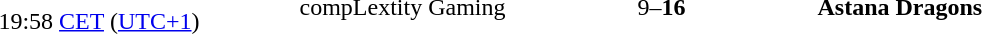<table>
<tr>
<td style="text-align:right" width="150px"><br>19:58 <a href='#'>CET</a> (<a href='#'>UTC+1</a>)</td>
<td style="text-align:right" width="200px">compLextity Gaming</td>
<td style="text-align:center" width="200px">9–<strong>16</strong><br></td>
<td style="text-align:left"><strong>Astana Dragons</strong></td>
</tr>
</table>
